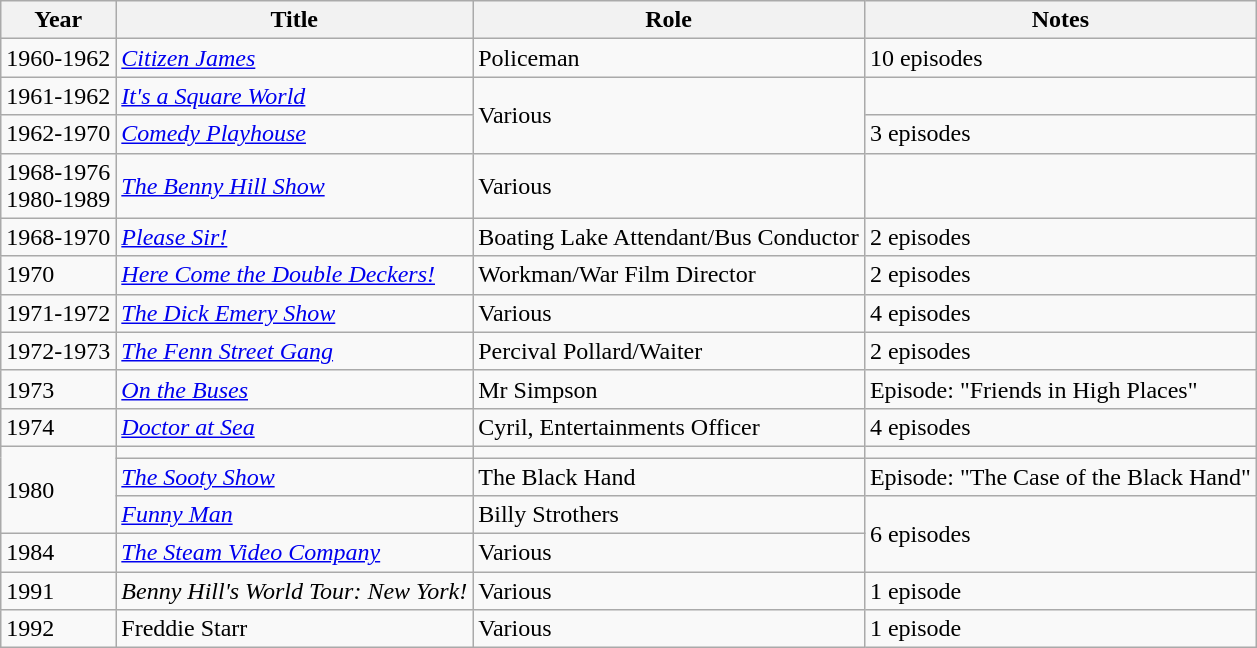<table class="wikitable">
<tr>
<th>Year</th>
<th>Title</th>
<th>Role</th>
<th>Notes</th>
</tr>
<tr>
<td>1960-1962</td>
<td><em><a href='#'>Citizen James</a></em></td>
<td>Policeman</td>
<td>10 episodes</td>
</tr>
<tr>
<td>1961-1962</td>
<td><em><a href='#'>It's a Square World</a></em></td>
<td rowspan="2">Various</td>
<td></td>
</tr>
<tr>
<td>1962-1970</td>
<td><em><a href='#'>Comedy Playhouse</a></em></td>
<td>3 episodes</td>
</tr>
<tr>
<td>1968-1976<br>1980-1989</td>
<td><em><a href='#'>The Benny Hill Show</a></em></td>
<td>Various</td>
<td></td>
</tr>
<tr>
<td>1968-1970</td>
<td><em><a href='#'>Please Sir!</a></em></td>
<td>Boating Lake Attendant/Bus Conductor</td>
<td>2 episodes</td>
</tr>
<tr>
<td>1970</td>
<td><em><a href='#'>Here Come the Double Deckers!</a></em></td>
<td>Workman/War Film Director</td>
<td>2 episodes</td>
</tr>
<tr>
<td>1971-1972</td>
<td><em><a href='#'>The Dick Emery Show</a></em></td>
<td>Various</td>
<td>4 episodes</td>
</tr>
<tr>
<td>1972-1973</td>
<td><em><a href='#'>The Fenn Street Gang</a></em></td>
<td>Percival Pollard/Waiter</td>
<td>2 episodes</td>
</tr>
<tr>
<td>1973</td>
<td><em><a href='#'>On the Buses</a></em></td>
<td>Mr Simpson</td>
<td>Episode: "Friends in High Places"</td>
</tr>
<tr>
<td>1974</td>
<td><a href='#'><em>Doctor at Sea</em></a></td>
<td>Cyril, Entertainments Officer</td>
<td>4 episodes</td>
</tr>
<tr>
<td rowspan="3">1980</td>
<td></td>
<td></td>
<td></td>
</tr>
<tr>
<td><em><a href='#'>The Sooty Show</a></em></td>
<td>The Black Hand</td>
<td>Episode: "The Case of the Black Hand"</td>
</tr>
<tr>
<td><a href='#'><em>Funny Man</em></a></td>
<td>Billy Strothers</td>
<td rowspan="2">6 episodes</td>
</tr>
<tr>
<td>1984</td>
<td><em><a href='#'>The Steam Video Company</a></em></td>
<td>Various</td>
</tr>
<tr>
<td>1991</td>
<td><em>Benny Hill's World Tour: New York!</em></td>
<td>Various</td>
<td>1 episode</td>
</tr>
<tr>
<td>1992</td>
<td>Freddie Starr</td>
<td>Various</td>
<td>1 episode</td>
</tr>
</table>
